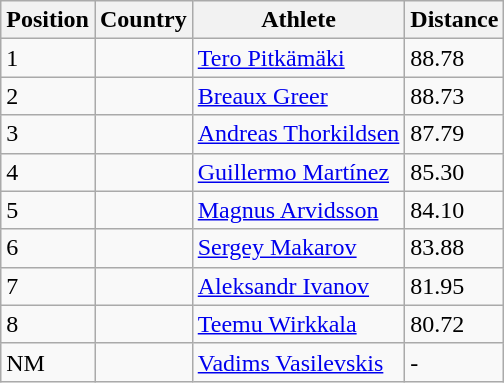<table class="wikitable">
<tr>
<th>Position</th>
<th>Country</th>
<th>Athlete</th>
<th>Distance</th>
</tr>
<tr>
<td>1</td>
<td></td>
<td><a href='#'>Tero Pitkämäki</a></td>
<td>88.78</td>
</tr>
<tr>
<td>2</td>
<td></td>
<td><a href='#'>Breaux Greer</a></td>
<td>88.73</td>
</tr>
<tr>
<td>3</td>
<td></td>
<td><a href='#'>Andreas Thorkildsen</a></td>
<td>87.79</td>
</tr>
<tr>
<td>4</td>
<td></td>
<td><a href='#'>Guillermo Martínez</a></td>
<td>85.30</td>
</tr>
<tr>
<td>5</td>
<td></td>
<td><a href='#'>Magnus Arvidsson</a></td>
<td>84.10</td>
</tr>
<tr>
<td>6</td>
<td></td>
<td><a href='#'>Sergey Makarov</a></td>
<td>83.88</td>
</tr>
<tr>
<td>7</td>
<td></td>
<td><a href='#'>Aleksandr Ivanov</a></td>
<td>81.95</td>
</tr>
<tr>
<td>8</td>
<td></td>
<td><a href='#'>Teemu Wirkkala</a></td>
<td>80.72</td>
</tr>
<tr>
<td>NM</td>
<td></td>
<td><a href='#'>Vadims Vasilevskis</a></td>
<td>-</td>
</tr>
</table>
